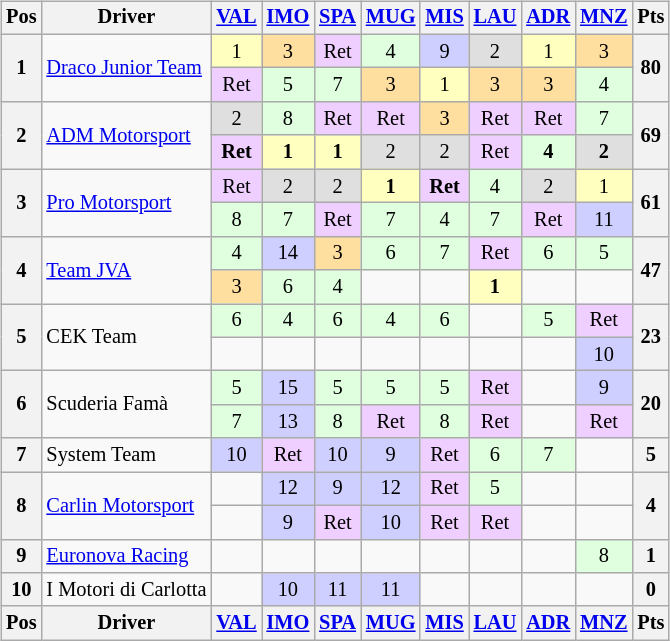<table>
<tr>
<td><br><table class="wikitable" style="font-size: 85%; text-align:center">
<tr valign="top">
<th valign=middle>Pos</th>
<th valign=middle>Driver</th>
<th><a href='#'>VAL</a><br></th>
<th><a href='#'>IMO</a><br></th>
<th><a href='#'>SPA</a><br></th>
<th><a href='#'>MUG</a><br></th>
<th><a href='#'>MIS</a><br></th>
<th><a href='#'>LAU</a><br></th>
<th><a href='#'>ADR</a><br></th>
<th><a href='#'>MNZ</a><br></th>
<th valign=middle>Pts</th>
</tr>
<tr>
<th rowspan=2>1</th>
<td align="left" rowspan=2 nowrap> <a href='#'>Draco Junior Team</a></td>
<td style="background:#FFFFBF;">1</td>
<td style="background:#FFDF9F;">3</td>
<td style="background:#EFCFFF;">Ret</td>
<td style="background:#DFFFDF;">4</td>
<td style="background:#CFCFFF;">9</td>
<td style="background:#DFDFDF;">2</td>
<td style="background:#FFFFBF;">1</td>
<td style="background:#FFDF9F;">3</td>
<th rowspan=2>80</th>
</tr>
<tr>
<td style="background:#EFCFFF;">Ret</td>
<td style="background:#DFFFDF;">5</td>
<td style="background:#DFFFDF;">7</td>
<td style="background:#FFDF9F;">3</td>
<td style="background:#FFFFBF;">1</td>
<td style="background:#FFDF9F;">3</td>
<td style="background:#FFDF9F;">3</td>
<td style="background:#DFFFDF;">4</td>
</tr>
<tr>
<th rowspan=2>2</th>
<td align="left" rowspan=2> <a href='#'>ADM Motorsport</a></td>
<td style="background:#DFDFDF;">2</td>
<td style="background:#DFFFDF;">8</td>
<td style="background:#EFCFFF;">Ret</td>
<td style="background:#EFCFFF;">Ret</td>
<td style="background:#FFDF9F;">3</td>
<td style="background:#EFCFFF;">Ret</td>
<td style="background:#EFCFFF;">Ret</td>
<td style="background:#DFFFDF;">7</td>
<th rowspan=2>69</th>
</tr>
<tr>
<td style="background:#EFCFFF;"><strong>Ret</strong></td>
<td style="background:#FFFFBF;"><strong>1</strong></td>
<td style="background:#FFFFBF;"><strong>1</strong></td>
<td style="background:#DFDFDF;">2</td>
<td style="background:#DFDFDF;">2</td>
<td style="background:#EFCFFF;">Ret</td>
<td style="background:#DFFFDF;"><strong>4</strong></td>
<td style="background:#DFDFDF;"><strong>2</strong></td>
</tr>
<tr>
<th rowspan=2>3</th>
<td align="left" rowspan=2> <a href='#'>Pro Motorsport</a></td>
<td style="background:#EFCFFF;">Ret</td>
<td style="background:#DFDFDF;">2</td>
<td style="background:#DFDFDF;">2</td>
<td style="background:#FFFFBF;"><strong>1</strong></td>
<td style="background:#EFCFFF;"><strong>Ret</strong></td>
<td style="background:#DFFFDF;">4</td>
<td style="background:#DFDFDF;">2</td>
<td style="background:#FFFFBF;">1</td>
<th rowspan=2>61</th>
</tr>
<tr>
<td style="background:#DFFFDF;">8</td>
<td style="background:#DFFFDF;">7</td>
<td style="background:#EFCFFF;">Ret</td>
<td style="background:#DFFFDF;">7</td>
<td style="background:#DFFFDF;">4</td>
<td style="background:#DFFFDF;">7</td>
<td style="background:#EFCFFF;">Ret</td>
<td style="background:#CFCFFF;">11</td>
</tr>
<tr>
<th rowspan=2>4</th>
<td align="left" rowspan=2> <a href='#'>Team JVA</a></td>
<td style="background:#DFFFDF;">4</td>
<td style="background:#CFCFFF;">14</td>
<td style="background:#FFDF9F;">3</td>
<td style="background:#DFFFDF;">6</td>
<td style="background:#DFFFDF;">7</td>
<td style="background:#EFCFFF;">Ret</td>
<td style="background:#DFFFDF;">6</td>
<td style="background:#DFFFDF;">5</td>
<th rowspan=2>47</th>
</tr>
<tr>
<td style="background:#FFDF9F;">3</td>
<td style="background:#DFFFDF;">6</td>
<td style="background:#DFFFDF;">4</td>
<td></td>
<td></td>
<td style="background:#FFFFBF;"><strong>1</strong></td>
<td></td>
<td></td>
</tr>
<tr>
<th rowspan=2>5</th>
<td align="left" rowspan=2> CEK Team</td>
<td style="background:#DFFFDF;">6</td>
<td style="background:#DFFFDF;">4</td>
<td style="background:#DFFFDF;">6</td>
<td style="background:#DFFFDF;">4</td>
<td style="background:#DFFFDF;">6</td>
<td></td>
<td style="background:#DFFFDF;">5</td>
<td style="background:#EFCFFF;">Ret</td>
<th rowspan=2>23</th>
</tr>
<tr>
<td></td>
<td></td>
<td></td>
<td></td>
<td></td>
<td></td>
<td></td>
<td style="background:#CFCFFF;">10</td>
</tr>
<tr>
<th rowspan=2>6</th>
<td align="left" rowspan=2> Scuderia Famà</td>
<td style="background:#DFFFDF;">5</td>
<td style="background:#CFCFFF;">15</td>
<td style="background:#DFFFDF;">5</td>
<td style="background:#DFFFDF;">5</td>
<td style="background:#DFFFDF;">5</td>
<td style="background:#EFCFFF;">Ret</td>
<td></td>
<td style="background:#CFCFFF;">9</td>
<th rowspan=2>20</th>
</tr>
<tr>
<td style="background:#DFFFDF;">7</td>
<td style="background:#CFCFFF;">13</td>
<td style="background:#DFFFDF;">8</td>
<td style="background:#EFCFFF;">Ret</td>
<td style="background:#DFFFDF;">8</td>
<td style="background:#EFCFFF;">Ret</td>
<td></td>
<td style="background:#EFCFFF;">Ret</td>
</tr>
<tr>
<th>7</th>
<td align="left"> System Team</td>
<td style="background:#CFCFFF;">10</td>
<td style="background:#EFCFFF;">Ret</td>
<td style="background:#CFCFFF;">10</td>
<td style="background:#CFCFFF;">9</td>
<td style="background:#EFCFFF;">Ret</td>
<td style="background:#DFFFDF;">6</td>
<td style="background:#DFFFDF;">7</td>
<td></td>
<th>5</th>
</tr>
<tr>
<th rowspan=2>8</th>
<td align="left" rowspan=2> <a href='#'>Carlin Motorsport</a></td>
<td></td>
<td style="background:#CFCFFF;">12</td>
<td style="background:#CFCFFF;">9</td>
<td style="background:#CFCFFF;">12</td>
<td style="background:#EFCFFF;">Ret</td>
<td style="background:#DFFFDF;">5</td>
<td></td>
<td></td>
<th rowspan=2>4</th>
</tr>
<tr>
<td></td>
<td style="background:#CFCFFF;">9</td>
<td style="background:#EFCFFF;">Ret</td>
<td style="background:#CFCFFF;">10</td>
<td style="background:#EFCFFF;">Ret</td>
<td style="background:#EFCFFF;">Ret</td>
<td></td>
<td></td>
</tr>
<tr>
<th>9</th>
<td align=left> <a href='#'>Euronova Racing</a></td>
<td></td>
<td></td>
<td></td>
<td></td>
<td></td>
<td></td>
<td></td>
<td style="background:#DFFFDF;">8</td>
<th>1</th>
</tr>
<tr>
<th>10</th>
<td align=left> I Motori di Carlotta</td>
<td></td>
<td style="background:#CFCFFF;">10</td>
<td style="background:#CFCFFF;">11</td>
<td style="background:#CFCFFF;">11</td>
<td></td>
<td></td>
<td></td>
<td></td>
<th>0</th>
</tr>
<tr>
<th valign=middle>Pos</th>
<th valign=middle>Driver</th>
<th><a href='#'>VAL</a><br></th>
<th><a href='#'>IMO</a><br></th>
<th><a href='#'>SPA</a><br></th>
<th><a href='#'>MUG</a><br></th>
<th><a href='#'>MIS</a><br></th>
<th><a href='#'>LAU</a><br></th>
<th><a href='#'>ADR</a><br></th>
<th><a href='#'>MNZ</a><br></th>
<th valign=middle>Pts</th>
</tr>
</table>
</td>
<td valign="top"><br></td>
</tr>
</table>
